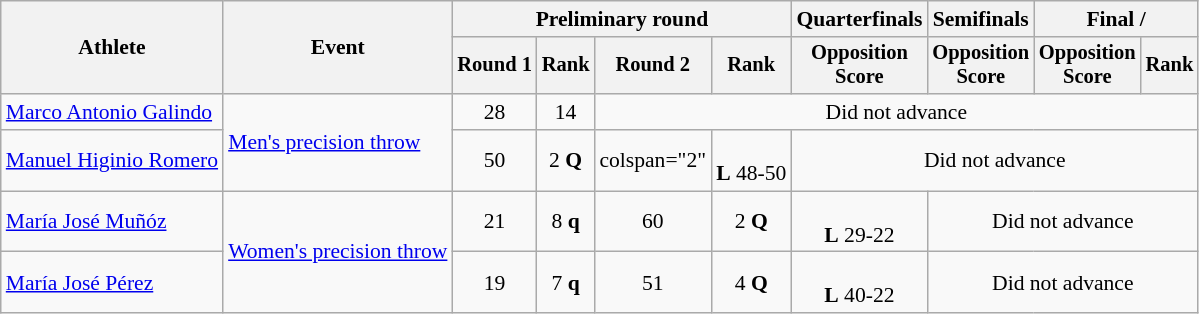<table class="wikitable" style="font-size:90%">
<tr>
<th rowspan="2">Athlete</th>
<th rowspan="2">Event</th>
<th colspan="4">Preliminary round</th>
<th>Quarterfinals</th>
<th>Semifinals</th>
<th colspan="2">Final / </th>
</tr>
<tr style="font-size:95%">
<th>Round 1</th>
<th>Rank</th>
<th>Round 2</th>
<th>Rank</th>
<th>Opposition<br>Score</th>
<th>Opposition<br>Score</th>
<th>Opposition<br>Score</th>
<th>Rank</th>
</tr>
<tr align="center">
<td align="left"><a href='#'>Marco Antonio Galindo</a></td>
<td rowspan="2" align="left"><a href='#'>Men's precision throw</a></td>
<td>28</td>
<td>14</td>
<td colspan="6">Did not advance</td>
</tr>
<tr align="center">
<td align="left"><a href='#'>Manuel Higinio Romero</a></td>
<td>50</td>
<td>2 <strong>Q</strong></td>
<td>colspan="2" </td>
<td><br><strong>L</strong> 48-50</td>
<td colspan="4">Did not advance</td>
</tr>
<tr align="center">
<td align="left"><a href='#'>María José Muñóz</a></td>
<td rowspan="2" align="left"><a href='#'>Women's precision throw</a></td>
<td>21</td>
<td>8 <strong>q</strong></td>
<td>60</td>
<td>2 <strong>Q</strong></td>
<td><br><strong>L</strong> 29-22</td>
<td colspan="4">Did not advance</td>
</tr>
<tr align="center">
<td align="left"><a href='#'>María José Pérez</a></td>
<td>19</td>
<td>7 <strong>q</strong></td>
<td>51</td>
<td>4 <strong>Q</strong></td>
<td><br><strong>L</strong> 40-22</td>
<td colspan="4">Did not advance</td>
</tr>
</table>
